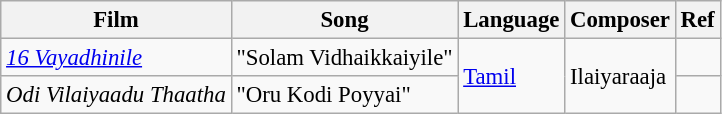<table class="wikitable sortable" style="font-size:95%;">
<tr>
<th>Film</th>
<th>Song</th>
<th>Language</th>
<th>Composer</th>
<th>Ref</th>
</tr>
<tr>
<td><em><a href='#'>16 Vayadhinile</a></em></td>
<td>"Solam Vidhaikkaiyile"</td>
<td rowspan="2"><a href='#'>Tamil</a></td>
<td rowspan="2">Ilaiyaraaja</td>
<td></td>
</tr>
<tr>
<td><em>Odi Vilaiyaadu Thaatha</em></td>
<td>"Oru Kodi Poyyai"</td>
<td></td>
</tr>
</table>
